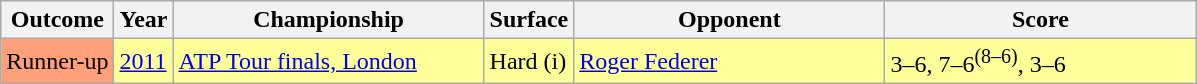<table class="sortable wikitable">
<tr>
<th>Outcome</th>
<th>Year</th>
<th width=200>Championship</th>
<th>Surface</th>
<th width=200>Opponent</th>
<th width=200>Score</th>
</tr>
<tr style=background:#ffff99>
<td bgcolor=FFA07A>Runner-up</td>
<td><a href='#'>2011</a></td>
<td><a href='#'>ATP Tour finals, London</a></td>
<td>Hard (i)</td>
<td> <a href='#'>Roger Federer</a></td>
<td>3–6, 7–6<sup>(8–6)</sup>, 3–6</td>
</tr>
</table>
